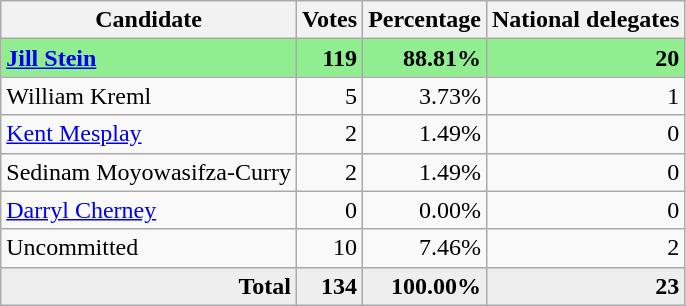<table class="wikitable" style="text-align:right;">
<tr>
<th>Candidate</th>
<th>Votes</th>
<th>Percentage</th>
<th>National delegates</th>
</tr>
<tr style="background:lightgreen;">
<td style="text-align:left;"> <strong><a href='#'>Jill Stein</a></strong></td>
<td><strong>119</strong></td>
<td><strong>88.81%</strong></td>
<td><strong>20</strong></td>
</tr>
<tr>
<td style="text-align:left;">William Kreml</td>
<td>5</td>
<td>3.73%</td>
<td>1</td>
</tr>
<tr>
<td style="text-align:left;"><a href='#'>Kent Mesplay</a></td>
<td>2</td>
<td>1.49%</td>
<td>0</td>
</tr>
<tr>
<td style="text-align:left;">Sedinam Moyowasifza-Curry</td>
<td>2</td>
<td>1.49%</td>
<td>0</td>
</tr>
<tr>
<td style="text-align:left;"><a href='#'>Darryl Cherney</a></td>
<td>0</td>
<td>0.00%</td>
<td>0</td>
</tr>
<tr>
<td style="text-align:left;">Uncommitted</td>
<td>10</td>
<td>7.46%</td>
<td>2</td>
</tr>
<tr style="background:#eee;">
<td style="margin-right:0.50px"><strong>Total</strong></td>
<td style="margin-right:0.50px"><strong>134</strong></td>
<td style="margin-right:0.50px"><strong>100.00%</strong></td>
<td style="margin-right:0.50px"><strong>23</strong></td>
</tr>
</table>
